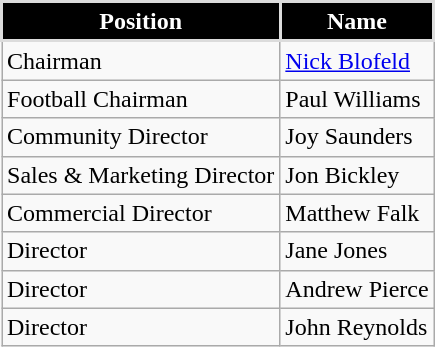<table class="wikitable">
<tr>
<th style="background-color:#000000; color:white; border:2px solid #DCDCDC;" scope="col">Position</th>
<th style="background-color:#000000; color:white; border:2px solid #DCDCDC;"scope="col">Name</th>
</tr>
<tr>
<td>Chairman</td>
<td> <a href='#'>Nick Blofeld</a></td>
</tr>
<tr>
<td>Football Chairman</td>
<td> Paul Williams</td>
</tr>
<tr>
<td>Community Director</td>
<td> Joy Saunders</td>
</tr>
<tr>
<td>Sales & Marketing Director</td>
<td> Jon Bickley</td>
</tr>
<tr>
<td>Commercial Director</td>
<td> Matthew Falk</td>
</tr>
<tr>
<td>Director</td>
<td> Jane Jones</td>
</tr>
<tr>
<td>Director</td>
<td> Andrew Pierce</td>
</tr>
<tr>
<td>Director</td>
<td> John Reynolds</td>
</tr>
</table>
